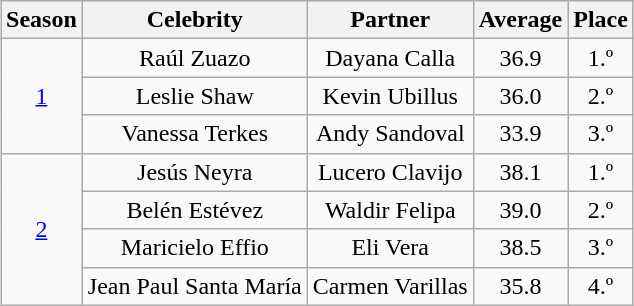<table class="wikitable sortable" style="text-align: center; white-space:nowrap; margin:auto">
<tr>
<th>Season</th>
<th>Celebrity</th>
<th>Partner</th>
<th>Average</th>
<th>Place</th>
</tr>
<tr>
<td rowspan="3"><a href='#'>1</a></td>
<td>Raúl Zuazo</td>
<td>Dayana Calla</td>
<td>36.9</td>
<td>1.º</td>
</tr>
<tr>
<td>Leslie Shaw</td>
<td>Kevin Ubillus</td>
<td>36.0</td>
<td>2.º</td>
</tr>
<tr>
<td>Vanessa Terkes</td>
<td>Andy Sandoval</td>
<td>33.9</td>
<td>3.º</td>
</tr>
<tr>
<td rowspan="4"><a href='#'>2</a></td>
<td>Jesús Neyra</td>
<td>Lucero Clavijo</td>
<td>38.1</td>
<td>1.º</td>
</tr>
<tr>
<td>Belén Estévez</td>
<td>Waldir Felipa</td>
<td>39.0</td>
<td>2.º</td>
</tr>
<tr>
<td>Maricielo Effio</td>
<td>Eli Vera</td>
<td>38.5</td>
<td>3.º</td>
</tr>
<tr>
<td>Jean Paul Santa María</td>
<td>Carmen Varillas</td>
<td>35.8</td>
<td>4.º</td>
</tr>
</table>
